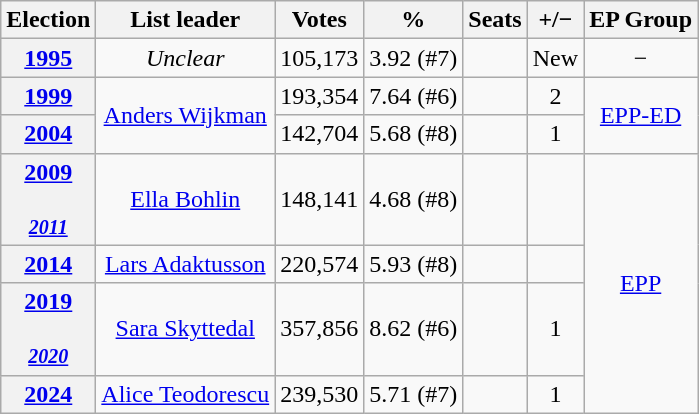<table class="wikitable" style="text-align:center;">
<tr>
<th>Election</th>
<th>List leader</th>
<th>Votes</th>
<th>%</th>
<th>Seats</th>
<th>+/−</th>
<th>EP Group</th>
</tr>
<tr>
<th><a href='#'>1995</a></th>
<td><em>Unclear</em></td>
<td>105,173</td>
<td>3.92 (#7)</td>
<td></td>
<td>New</td>
<td>−</td>
</tr>
<tr>
<th><a href='#'>1999</a></th>
<td rowspan=2><a href='#'>Anders Wijkman</a></td>
<td>193,354</td>
<td>7.64 (#6)</td>
<td></td>
<td> 2</td>
<td rowspan=2><a href='#'>EPP-ED</a></td>
</tr>
<tr>
<th><a href='#'>2004</a></th>
<td>142,704</td>
<td>5.68 (#8)</td>
<td></td>
<td> 1</td>
</tr>
<tr>
<th><a href='#'>2009</a><br><br><small><em><a href='#'>2011</a></em></small></th>
<td><a href='#'>Ella Bohlin</a></td>
<td>148,141</td>
<td>4.68 (#8)</td>
<td><em></em></td>
<td><br><em></em></td>
<td rowspan=4><a href='#'>EPP</a></td>
</tr>
<tr>
<th><a href='#'>2014</a></th>
<td><a href='#'>Lars Adaktusson</a></td>
<td>220,574</td>
<td>5.93 (#8)</td>
<td></td>
<td></td>
</tr>
<tr>
<th><a href='#'>2019</a><br><br><small><em><a href='#'>2020</a></em></small></th>
<td><a href='#'>Sara Skyttedal</a></td>
<td>357,856</td>
<td>8.62 (#6)</td>
<td><em></em></td>
<td> 1<br><em></em></td>
</tr>
<tr>
<th><a href='#'>2024</a></th>
<td><a href='#'>Alice Teodorescu</a></td>
<td>239,530</td>
<td>5.71 (#7)</td>
<td></td>
<td> 1</td>
</tr>
</table>
